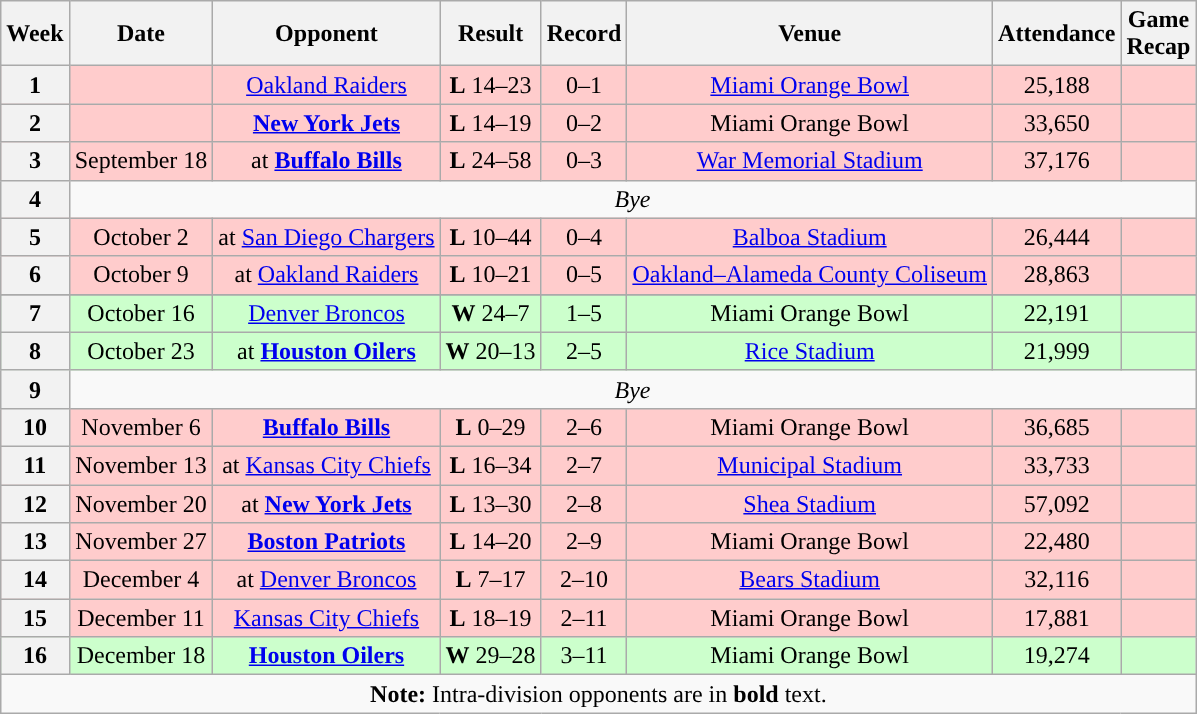<table class="wikitable" style="text-align:center">
<tr>
<th>Week</th>
<th>Date</th>
<th>Opponent</th>
<th>Result</th>
<th>Record</th>
<th>Venue</th>
<th>Attendance</th>
<th>Game<br>Recap</th>
</tr>
<tr style="background:#fcc">
<th>1</th>
<td></td>
<td><a href='#'>Oakland Raiders</a></td>
<td><strong>L</strong> 14–23</td>
<td>0–1</td>
<td><a href='#'>Miami Orange Bowl</a></td>
<td>25,188</td>
<td></td>
</tr>
<tr style="background:#fcc">
<th>2</th>
<td></td>
<td><strong><a href='#'>New York Jets</a></strong></td>
<td><strong>L</strong> 14–19</td>
<td>0–2</td>
<td>Miami Orange Bowl</td>
<td>33,650</td>
<td></td>
</tr>
<tr style="background:#fcc">
<th>3</th>
<td>September 18</td>
<td>at <strong><a href='#'>Buffalo Bills</a></strong></td>
<td><strong>L</strong> 24–58</td>
<td>0–3</td>
<td><a href='#'>War Memorial Stadium</a></td>
<td>37,176</td>
<td></td>
</tr>
<tr>
<th>4</th>
<td colspan=7 align="center"><em>Bye</em></td>
</tr>
<tr style="background:#fcc">
<th>5</th>
<td>October 2</td>
<td>at <a href='#'>San Diego Chargers</a></td>
<td><strong>L</strong> 10–44</td>
<td>0–4</td>
<td><a href='#'>Balboa Stadium</a></td>
<td>26,444</td>
<td></td>
</tr>
<tr style="background:#fcc">
<th>6</th>
<td>October 9</td>
<td>at <a href='#'>Oakland Raiders</a></td>
<td><strong>L</strong> 10–21</td>
<td>0–5</td>
<td><a href='#'>Oakland–Alameda County Coliseum</a></td>
<td>28,863</td>
<td></td>
</tr>
<tr>
</tr>
<tr style="background:#cfc">
<th>7</th>
<td>October 16</td>
<td><a href='#'>Denver Broncos</a></td>
<td><strong>W</strong> 24–7</td>
<td>1–5</td>
<td>Miami Orange Bowl</td>
<td>22,191</td>
<td></td>
</tr>
<tr style="background:#cfc">
<th>8</th>
<td>October 23</td>
<td>at <strong><a href='#'>Houston Oilers</a></strong></td>
<td><strong>W</strong> 20–13</td>
<td>2–5</td>
<td><a href='#'>Rice Stadium</a></td>
<td>21,999</td>
<td></td>
</tr>
<tr>
<th>9</th>
<td colspan=7 align="center"><em>Bye</em></td>
</tr>
<tr style="background:#fcc">
<th>10</th>
<td>November 6</td>
<td><strong><a href='#'>Buffalo Bills</a></strong></td>
<td><strong>L</strong> 0–29</td>
<td>2–6</td>
<td>Miami Orange Bowl</td>
<td>36,685</td>
<td></td>
</tr>
<tr style="background:#fcc">
<th>11</th>
<td>November 13</td>
<td>at <a href='#'>Kansas City Chiefs</a></td>
<td><strong>L</strong> 16–34</td>
<td>2–7</td>
<td><a href='#'>Municipal Stadium</a></td>
<td>33,733</td>
<td></td>
</tr>
<tr style="background:#fcc">
<th>12</th>
<td>November 20</td>
<td>at <strong><a href='#'>New York Jets</a></strong></td>
<td><strong>L</strong> 13–30</td>
<td>2–8</td>
<td><a href='#'>Shea Stadium</a></td>
<td>57,092</td>
<td></td>
</tr>
<tr style="background:#fcc">
<th>13</th>
<td>November 27</td>
<td><strong><a href='#'>Boston Patriots</a></strong></td>
<td><strong>L</strong> 14–20</td>
<td>2–9</td>
<td>Miami Orange Bowl</td>
<td>22,480</td>
<td></td>
</tr>
<tr style="background:#fcc">
<th>14</th>
<td>December 4</td>
<td>at <a href='#'>Denver Broncos</a></td>
<td><strong>L</strong> 7–17</td>
<td>2–10</td>
<td><a href='#'>Bears Stadium</a></td>
<td>32,116</td>
<td></td>
</tr>
<tr style="background:#fcc">
<th>15</th>
<td>December 11</td>
<td><a href='#'>Kansas City Chiefs</a></td>
<td><strong>L</strong> 18–19</td>
<td>2–11</td>
<td>Miami Orange Bowl</td>
<td>17,881</td>
<td></td>
</tr>
<tr style="background:#cfc">
<th>16</th>
<td>December 18</td>
<td><strong><a href='#'>Houston Oilers</a></strong></td>
<td><strong>W</strong> 29–28</td>
<td>3–11</td>
<td>Miami Orange Bowl</td>
<td>19,274</td>
<td></td>
</tr>
<tr>
<td colspan="8"><strong>Note:</strong> Intra-division opponents are in <strong>bold</strong> text.</td>
</tr>
</table>
